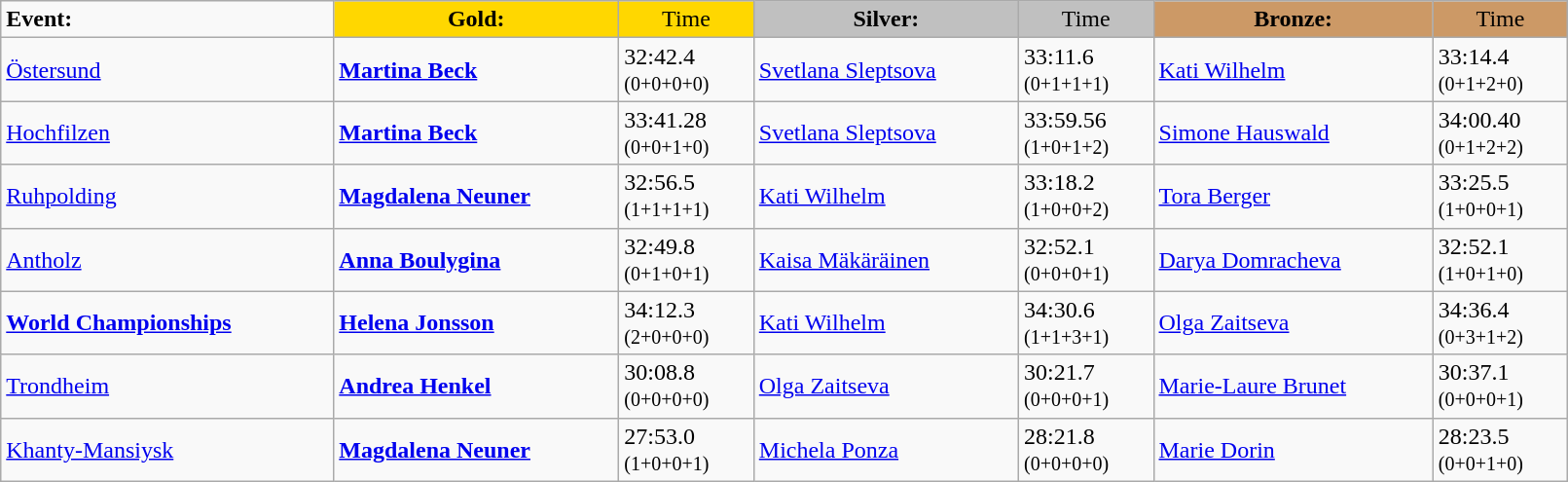<table class="wikitable" width=85%>
<tr>
<td><strong>Event:</strong></td>
<td style="text-align:center;background-color:gold;"><strong>Gold:</strong></td>
<td style="text-align:center;background-color:gold;">Time</td>
<td style="text-align:center;background-color:silver;"><strong>Silver:</strong></td>
<td style="text-align:center;background-color:silver;">Time</td>
<td style="text-align:center;background-color:#CC9966;"><strong>Bronze:</strong></td>
<td style="text-align:center;background-color:#CC9966;">Time</td>
</tr>
<tr>
<td><a href='#'>Östersund</a></td>
<td><strong><a href='#'>Martina Beck</a></strong><br><small></small></td>
<td>32:42.4<br><small>(0+0+0+0)</small></td>
<td><a href='#'>Svetlana Sleptsova</a><br><small></small></td>
<td>33:11.6<br><small>(0+1+1+1)</small></td>
<td><a href='#'>Kati Wilhelm</a><br><small></small></td>
<td>33:14.4<br><small>(0+1+2+0)</small></td>
</tr>
<tr>
<td><a href='#'>Hochfilzen</a></td>
<td><strong><a href='#'>Martina Beck</a></strong><br><small></small></td>
<td>33:41.28<br><small>(0+0+1+0)</small></td>
<td><a href='#'>Svetlana Sleptsova</a><br><small></small></td>
<td>33:59.56<br><small>(1+0+1+2)</small></td>
<td><a href='#'>Simone Hauswald</a><br><small></small></td>
<td>34:00.40<br><small>(0+1+2+2)</small></td>
</tr>
<tr>
<td><a href='#'>Ruhpolding</a></td>
<td><strong><a href='#'>Magdalena Neuner</a></strong><br><small></small></td>
<td>32:56.5<br><small>(1+1+1+1)</small></td>
<td><a href='#'>Kati Wilhelm</a><br><small></small></td>
<td>33:18.2<br><small>(1+0+0+2)</small></td>
<td><a href='#'>Tora Berger</a><br><small></small></td>
<td>33:25.5<br><small>(1+0+0+1)</small></td>
</tr>
<tr>
<td><a href='#'>Antholz</a></td>
<td><strong><a href='#'>Anna Boulygina</a></strong><br><small></small></td>
<td>32:49.8<br><small>(0+1+0+1)</small></td>
<td><a href='#'>Kaisa Mäkäräinen</a><br><small></small></td>
<td>32:52.1<br><small>(0+0+0+1)</small></td>
<td><a href='#'>Darya Domracheva</a><br><small></small></td>
<td>32:52.1<br><small>(1+0+1+0)</small></td>
</tr>
<tr>
<td><strong><a href='#'>World Championships</a></strong></td>
<td><strong><a href='#'>Helena Jonsson</a></strong><br><small></small></td>
<td>34:12.3<br><small>(2+0+0+0)</small></td>
<td><a href='#'>Kati Wilhelm</a><br><small></small></td>
<td>34:30.6<br><small>(1+1+3+1)</small></td>
<td><a href='#'>Olga Zaitseva</a><br><small></small></td>
<td>34:36.4<br><small>(0+3+1+2)</small></td>
</tr>
<tr>
<td><a href='#'>Trondheim</a></td>
<td><strong><a href='#'>Andrea Henkel</a></strong><br><small></small></td>
<td>30:08.8<br><small>(0+0+0+0)</small></td>
<td><a href='#'>Olga Zaitseva</a><br><small></small></td>
<td>30:21.7	<br><small>(0+0+0+1)</small></td>
<td><a href='#'>Marie-Laure Brunet</a><br><small></small></td>
<td>30:37.1<br><small>(0+0+0+1)</small></td>
</tr>
<tr>
<td><a href='#'>Khanty-Mansiysk</a></td>
<td><strong><a href='#'>Magdalena Neuner</a></strong><br><small></small></td>
<td>27:53.0	<br><small>(1+0+0+1)</small></td>
<td><a href='#'>Michela Ponza</a><br><small></small></td>
<td>28:21.8<br><small>(0+0+0+0)</small></td>
<td><a href='#'>Marie Dorin</a><br><small></small></td>
<td>28:23.5<br><small>(0+0+1+0)</small></td>
</tr>
</table>
